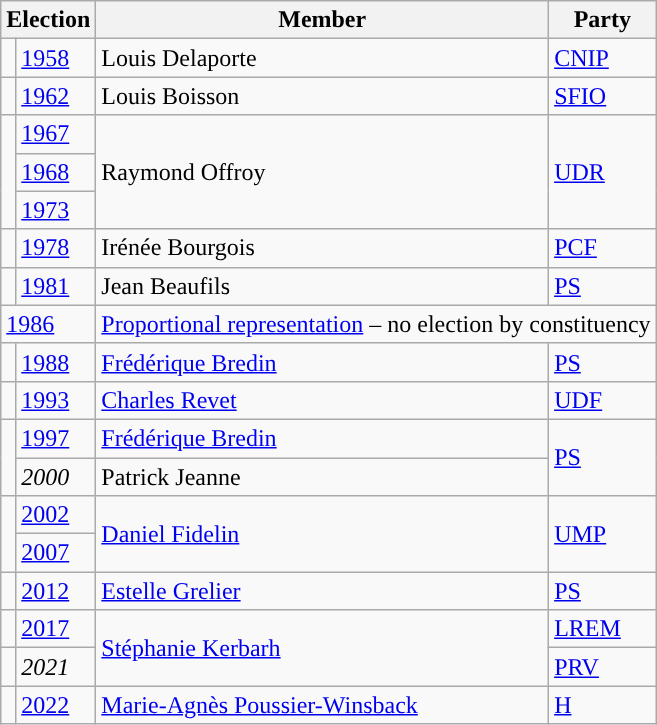<table class="wikitable">
<tr>
<th colspan=2>Election</th>
<th>Member</th>
<th>Party</th>
</tr>
<tr>
<td style="background-color: "></td>
<td><a href='#'>1958</a></td>
<td>Louis Delaporte</td>
<td><a href='#'>CNIP</a></td>
</tr>
<tr>
<td style="background-color: "></td>
<td><a href='#'>1962</a></td>
<td>Louis Boisson</td>
<td><a href='#'>SFIO</a></td>
</tr>
<tr>
<td rowspan="3" style="background-color: "></td>
<td><a href='#'>1967</a></td>
<td rowspan="3">Raymond Offroy</td>
<td rowspan="3"><a href='#'>UDR</a></td>
</tr>
<tr>
<td><a href='#'>1968</a></td>
</tr>
<tr>
<td><a href='#'>1973</a></td>
</tr>
<tr>
<td style="background-color: "></td>
<td><a href='#'>1978</a></td>
<td>Irénée Bourgois</td>
<td><a href='#'>PCF</a></td>
</tr>
<tr>
<td style="background-color: "></td>
<td><a href='#'>1981</a></td>
<td>Jean Beaufils</td>
<td><a href='#'>PS</a></td>
</tr>
<tr>
<td colspan="2"><a href='#'>1986</a></td>
<td colspan="2"><a href='#'>Proportional representation</a> – no election by constituency</td>
</tr>
<tr>
<td style="background-color: "></td>
<td><a href='#'>1988</a></td>
<td><a href='#'>Frédérique Bredin</a></td>
<td><a href='#'>PS</a></td>
</tr>
<tr>
<td style="background-color: "></td>
<td><a href='#'>1993</a></td>
<td><a href='#'>Charles Revet</a></td>
<td><a href='#'>UDF</a></td>
</tr>
<tr>
<td rowspan="2" style="background-color: "></td>
<td><a href='#'>1997</a></td>
<td><a href='#'>Frédérique Bredin</a></td>
<td rowspan="2"><a href='#'>PS</a></td>
</tr>
<tr>
<td><em>2000</em></td>
<td>Patrick Jeanne</td>
</tr>
<tr>
<td rowspan="2" style="background-color: "></td>
<td><a href='#'>2002</a></td>
<td rowspan="2"><a href='#'>Daniel Fidelin</a></td>
<td rowspan="2"><a href='#'>UMP</a></td>
</tr>
<tr>
<td><a href='#'>2007</a></td>
</tr>
<tr>
<td style="background-color: "></td>
<td><a href='#'>2012</a></td>
<td><a href='#'>Estelle Grelier</a></td>
<td><a href='#'>PS</a></td>
</tr>
<tr>
<td style="background-color: "></td>
<td><a href='#'>2017</a></td>
<td rowspan="2"><a href='#'>Stéphanie Kerbarh</a></td>
<td><a href='#'>LREM</a></td>
</tr>
<tr>
<td style="background-color: "></td>
<td><em>2021</em></td>
<td><a href='#'>PRV</a></td>
</tr>
<tr>
<td style="background-color: "></td>
<td><a href='#'>2022</a></td>
<td><a href='#'>Marie-Agnès Poussier-Winsback</a></td>
<td><a href='#'>H</a></td>
</tr>
</table>
